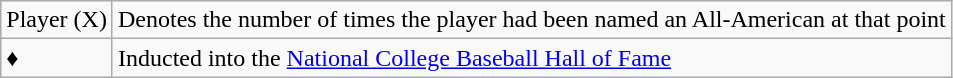<table class="wikitable">
<tr>
<td>Player (X)</td>
<td>Denotes the number of times the player had been named an All-American at that point</td>
</tr>
<tr>
<td>♦</td>
<td>Inducted into the <a href='#'>National College Baseball Hall of Fame</a></td>
</tr>
</table>
